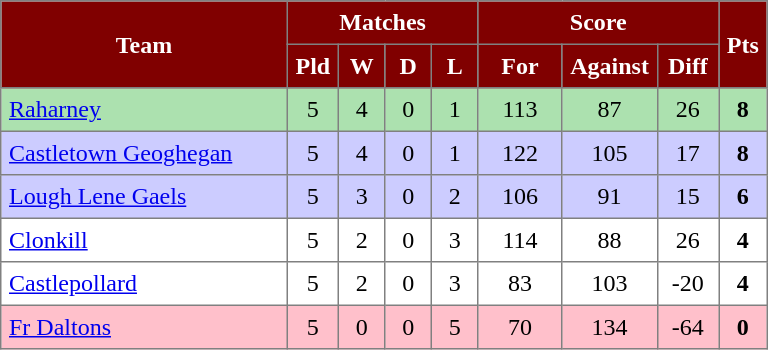<table style="border-collapse:collapse" border="1" cellspacing="0" cellpadding="5">
<tr align="center" bgcolor="#efefef">
<th rowspan="2" width="180" style="background:maroon;color:white">Team</th>
<th colspan="4" ! style="background:maroon;color:white">Matches</th>
<th colspan="3" ! style="background:maroon;color:white">Score</th>
<th rowspan=2width=20 ! style="background:maroon;color:white">Pts</th>
</tr>
<tr align="center" bgcolor="#efefef">
<th width="20" ! style="background:maroon;color:white">Pld</th>
<th width="20" ! style="background:maroon;color:white">W</th>
<th width="20" ! style="background:maroon;color:white">D</th>
<th width="20" ! style="background:maroon;color:white">L</th>
<th width="45" ! style="background:maroon;color:white">For</th>
<th width="45" ! style="background:maroon;color:white">Against</th>
<th width="30" ! style="background:maroon;color:white">Diff</th>
</tr>
<tr align="center" style="background:#ACE1AF;">
<td style="text-align:left;"> <a href='#'>Raharney</a></td>
<td>5</td>
<td>4</td>
<td>0</td>
<td>1</td>
<td>113</td>
<td>87</td>
<td>26</td>
<td><strong>8</strong></td>
</tr>
<tr align="center" style="background:#ccccff;">
<td style="text-align:left;"> <a href='#'>Castletown Geoghegan</a></td>
<td>5</td>
<td>4</td>
<td>0</td>
<td>1</td>
<td>122</td>
<td>105</td>
<td>17</td>
<td><strong>8</strong></td>
</tr>
<tr align="center" style="background:#ccccff;">
<td style="text-align:left;"> <a href='#'>Lough Lene Gaels</a></td>
<td>5</td>
<td>3</td>
<td>0</td>
<td>2</td>
<td>106</td>
<td>91</td>
<td>15</td>
<td><strong>6</strong></td>
</tr>
<tr align="center">
<td style="text-align:left;"> <a href='#'>Clonkill</a></td>
<td>5</td>
<td>2</td>
<td>0</td>
<td>3</td>
<td>114</td>
<td>88</td>
<td>26</td>
<td><strong>4</strong></td>
</tr>
<tr align="center">
<td style="text-align:left;"> <a href='#'>Castlepollard</a></td>
<td>5</td>
<td>2</td>
<td>0</td>
<td>3</td>
<td>83</td>
<td>103</td>
<td>-20</td>
<td><strong>4</strong></td>
</tr>
<tr align="center" style="background:#FFC0CB;">
<td style="text-align:left;"> <a href='#'>Fr Daltons</a></td>
<td>5</td>
<td>0</td>
<td>0</td>
<td>5</td>
<td>70</td>
<td>134</td>
<td>-64</td>
<td><strong>0</strong></td>
</tr>
</table>
